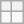<table class="wikitable">
<tr>
<th></th>
<th></th>
</tr>
<tr>
<td></td>
<td></td>
</tr>
</table>
